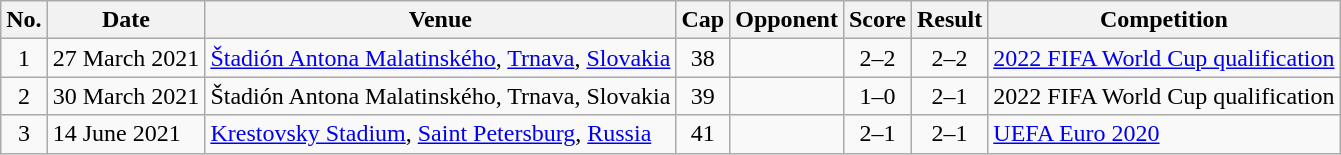<table class="wikitable sortable">
<tr>
<th>No.</th>
<th>Date</th>
<th>Venue</th>
<th>Cap</th>
<th>Opponent</th>
<th>Score</th>
<th>Result</th>
<th>Competition</th>
</tr>
<tr>
<td align=center>1</td>
<td>27 March 2021</td>
<td><a href='#'>Štadión Antona Malatinského</a>, <a href='#'>Trnava</a>, <a href='#'>Slovakia</a></td>
<td align=center>38</td>
<td></td>
<td align=center>2–2</td>
<td align=center>2–2</td>
<td><a href='#'>2022 FIFA World Cup qualification</a></td>
</tr>
<tr>
<td align=center>2</td>
<td>30 March 2021</td>
<td>Štadión Antona Malatinského, Trnava, Slovakia</td>
<td align=center>39</td>
<td></td>
<td align=center>1–0</td>
<td align=center>2–1</td>
<td>2022 FIFA World Cup qualification</td>
</tr>
<tr>
<td align=center>3</td>
<td>14 June 2021</td>
<td><a href='#'>Krestovsky Stadium</a>, <a href='#'>Saint Petersburg</a>, <a href='#'>Russia</a></td>
<td align=center>41</td>
<td></td>
<td align=center>2–1</td>
<td align=center>2–1</td>
<td><a href='#'>UEFA Euro 2020</a></td>
</tr>
</table>
